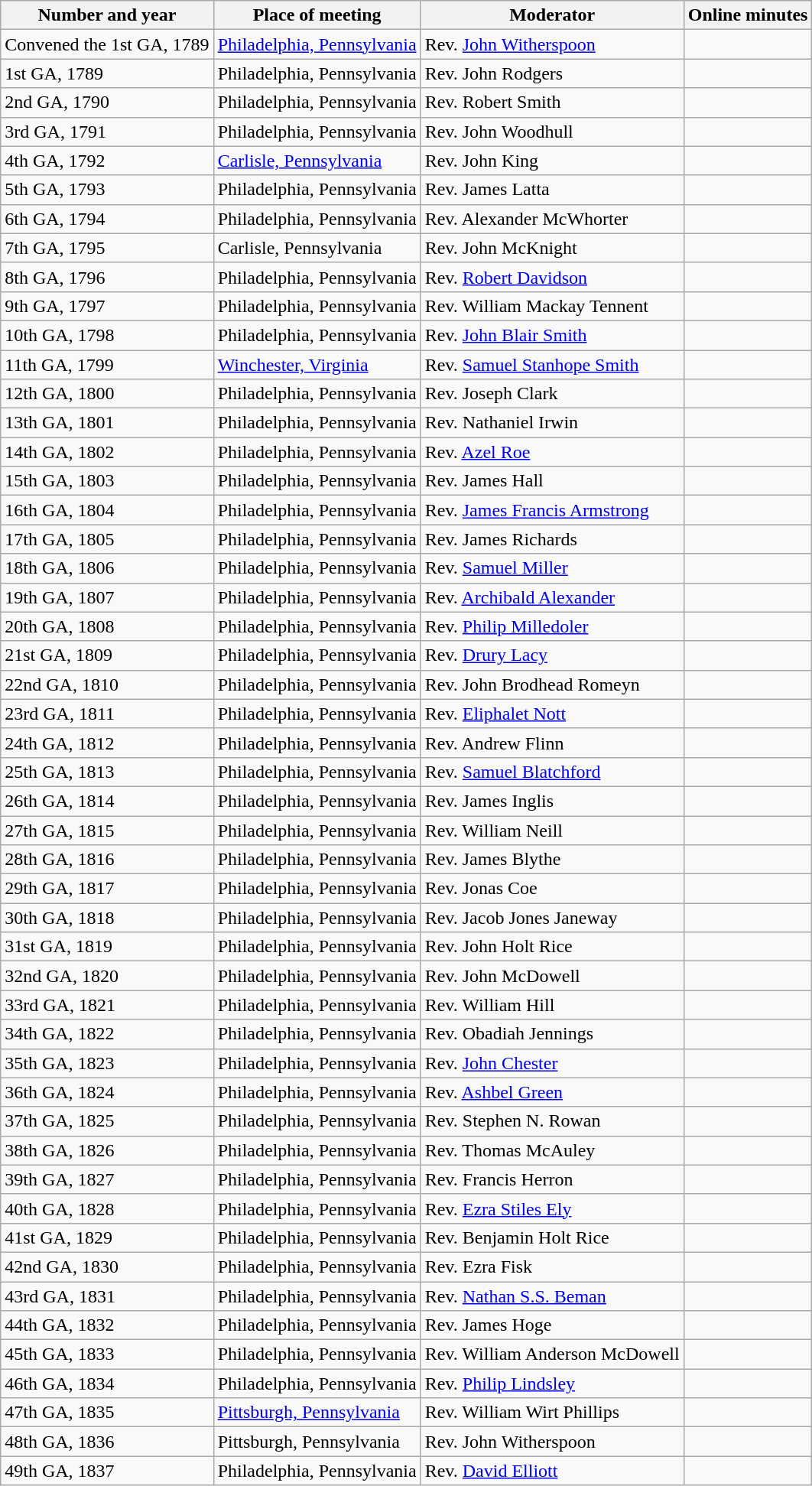<table class="wikitable">
<tr>
<th>Number and year</th>
<th>Place of meeting</th>
<th>Moderator</th>
<th>Online minutes</th>
</tr>
<tr>
<td>Convened the 1st GA, 1789</td>
<td><a href='#'>Philadelphia, Pennsylvania</a></td>
<td>Rev. <a href='#'>John Witherspoon</a></td>
<td></td>
</tr>
<tr>
<td>1st GA, 1789</td>
<td>Philadelphia, Pennsylvania</td>
<td>Rev. John Rodgers</td>
<td></td>
</tr>
<tr>
<td>2nd GA, 1790</td>
<td>Philadelphia, Pennsylvania</td>
<td>Rev. Robert Smith</td>
<td></td>
</tr>
<tr>
<td>3rd GA, 1791</td>
<td>Philadelphia, Pennsylvania</td>
<td>Rev. John Woodhull</td>
<td></td>
</tr>
<tr>
<td>4th GA, 1792</td>
<td><a href='#'>Carlisle, Pennsylvania</a></td>
<td>Rev. John King</td>
<td></td>
</tr>
<tr>
<td>5th GA, 1793</td>
<td>Philadelphia, Pennsylvania</td>
<td>Rev. James Latta</td>
<td></td>
</tr>
<tr>
<td>6th GA, 1794</td>
<td>Philadelphia, Pennsylvania</td>
<td>Rev. Alexander McWhorter</td>
<td></td>
</tr>
<tr>
<td>7th GA, 1795</td>
<td>Carlisle, Pennsylvania</td>
<td>Rev. John McKnight</td>
<td></td>
</tr>
<tr>
<td>8th GA, 1796</td>
<td>Philadelphia, Pennsylvania</td>
<td>Rev. <a href='#'>Robert Davidson</a></td>
<td></td>
</tr>
<tr>
<td>9th GA, 1797</td>
<td>Philadelphia, Pennsylvania</td>
<td>Rev. William Mackay Tennent</td>
<td></td>
</tr>
<tr>
<td>10th GA, 1798</td>
<td>Philadelphia, Pennsylvania</td>
<td>Rev. <a href='#'>John Blair Smith</a></td>
<td></td>
</tr>
<tr>
<td>11th GA, 1799</td>
<td><a href='#'>Winchester, Virginia</a></td>
<td>Rev. <a href='#'>Samuel Stanhope Smith</a></td>
<td></td>
</tr>
<tr>
<td>12th GA, 1800</td>
<td>Philadelphia, Pennsylvania</td>
<td>Rev. Joseph Clark</td>
<td></td>
</tr>
<tr>
<td>13th GA, 1801</td>
<td>Philadelphia, Pennsylvania</td>
<td>Rev. Nathaniel Irwin</td>
<td></td>
</tr>
<tr>
<td>14th GA, 1802</td>
<td>Philadelphia, Pennsylvania</td>
<td>Rev. <a href='#'>Azel Roe</a></td>
<td></td>
</tr>
<tr>
<td>15th GA, 1803</td>
<td>Philadelphia, Pennsylvania</td>
<td>Rev. James Hall</td>
<td></td>
</tr>
<tr>
<td>16th GA, 1804</td>
<td>Philadelphia, Pennsylvania</td>
<td>Rev. <a href='#'>James Francis Armstrong</a></td>
<td></td>
</tr>
<tr>
<td>17th GA, 1805</td>
<td>Philadelphia, Pennsylvania</td>
<td>Rev. James Richards</td>
<td></td>
</tr>
<tr>
<td>18th GA, 1806</td>
<td>Philadelphia, Pennsylvania</td>
<td>Rev. <a href='#'>Samuel Miller</a></td>
<td></td>
</tr>
<tr>
<td>19th GA, 1807</td>
<td>Philadelphia, Pennsylvania</td>
<td>Rev. <a href='#'>Archibald Alexander</a></td>
<td></td>
</tr>
<tr>
<td>20th GA, 1808</td>
<td>Philadelphia, Pennsylvania</td>
<td>Rev. <a href='#'>Philip Milledoler</a></td>
<td></td>
</tr>
<tr>
<td>21st GA, 1809</td>
<td>Philadelphia, Pennsylvania</td>
<td>Rev. <a href='#'>Drury Lacy</a></td>
<td></td>
</tr>
<tr>
<td>22nd GA, 1810</td>
<td>Philadelphia, Pennsylvania</td>
<td>Rev. John Brodhead Romeyn</td>
<td></td>
</tr>
<tr>
<td>23rd GA, 1811</td>
<td>Philadelphia, Pennsylvania</td>
<td>Rev. <a href='#'>Eliphalet Nott</a></td>
<td></td>
</tr>
<tr>
<td>24th GA, 1812</td>
<td>Philadelphia, Pennsylvania</td>
<td>Rev. Andrew Flinn</td>
<td></td>
</tr>
<tr>
<td>25th GA, 1813</td>
<td>Philadelphia, Pennsylvania</td>
<td>Rev. <a href='#'>Samuel Blatchford</a></td>
<td></td>
</tr>
<tr>
<td>26th GA, 1814</td>
<td>Philadelphia, Pennsylvania</td>
<td>Rev. James Inglis</td>
<td></td>
</tr>
<tr>
<td>27th GA, 1815</td>
<td>Philadelphia, Pennsylvania</td>
<td>Rev. William Neill</td>
<td></td>
</tr>
<tr>
<td>28th GA, 1816</td>
<td>Philadelphia, Pennsylvania</td>
<td>Rev. James Blythe</td>
<td></td>
</tr>
<tr>
<td>29th GA, 1817</td>
<td>Philadelphia, Pennsylvania</td>
<td>Rev. Jonas Coe</td>
<td></td>
</tr>
<tr>
<td>30th GA, 1818</td>
<td>Philadelphia, Pennsylvania</td>
<td>Rev. Jacob Jones Janeway</td>
<td></td>
</tr>
<tr>
<td>31st GA, 1819</td>
<td>Philadelphia, Pennsylvania</td>
<td>Rev. John Holt Rice</td>
<td></td>
</tr>
<tr>
<td>32nd GA, 1820</td>
<td>Philadelphia, Pennsylvania</td>
<td>Rev. John McDowell</td>
<td></td>
</tr>
<tr>
<td>33rd GA, 1821</td>
<td>Philadelphia, Pennsylvania</td>
<td>Rev. William Hill</td>
<td></td>
</tr>
<tr>
<td>34th GA, 1822</td>
<td>Philadelphia, Pennsylvania</td>
<td>Rev. Obadiah Jennings</td>
<td></td>
</tr>
<tr>
<td>35th GA, 1823</td>
<td>Philadelphia, Pennsylvania</td>
<td>Rev. <a href='#'>John Chester</a></td>
<td></td>
</tr>
<tr>
<td>36th GA, 1824</td>
<td>Philadelphia, Pennsylvania</td>
<td>Rev. <a href='#'>Ashbel Green</a></td>
<td></td>
</tr>
<tr>
<td>37th GA, 1825</td>
<td>Philadelphia, Pennsylvania</td>
<td>Rev. Stephen N. Rowan</td>
<td></td>
</tr>
<tr>
<td>38th GA, 1826</td>
<td>Philadelphia, Pennsylvania</td>
<td>Rev. Thomas McAuley</td>
<td></td>
</tr>
<tr>
<td>39th GA, 1827</td>
<td>Philadelphia, Pennsylvania</td>
<td>Rev. Francis Herron</td>
<td></td>
</tr>
<tr>
<td>40th GA, 1828</td>
<td>Philadelphia, Pennsylvania</td>
<td>Rev. <a href='#'>Ezra Stiles Ely</a></td>
<td></td>
</tr>
<tr>
<td>41st GA, 1829</td>
<td>Philadelphia, Pennsylvania</td>
<td>Rev. Benjamin Holt Rice</td>
<td></td>
</tr>
<tr>
<td>42nd GA, 1830</td>
<td>Philadelphia, Pennsylvania</td>
<td>Rev. Ezra Fisk</td>
<td></td>
</tr>
<tr>
<td>43rd GA, 1831</td>
<td>Philadelphia, Pennsylvania</td>
<td>Rev. <a href='#'>Nathan S.S. Beman</a></td>
<td></td>
</tr>
<tr>
<td>44th GA, 1832</td>
<td>Philadelphia, Pennsylvania</td>
<td>Rev. James Hoge</td>
<td></td>
</tr>
<tr>
<td>45th GA, 1833</td>
<td>Philadelphia, Pennsylvania</td>
<td>Rev. William Anderson McDowell</td>
<td></td>
</tr>
<tr>
<td>46th GA, 1834</td>
<td>Philadelphia, Pennsylvania</td>
<td>Rev. <a href='#'>Philip Lindsley</a></td>
<td></td>
</tr>
<tr>
<td>47th GA, 1835</td>
<td><a href='#'>Pittsburgh, Pennsylvania</a></td>
<td>Rev. William Wirt Phillips</td>
<td></td>
</tr>
<tr>
<td>48th GA, 1836</td>
<td>Pittsburgh, Pennsylvania</td>
<td>Rev. John Witherspoon</td>
<td></td>
</tr>
<tr>
<td>49th GA, 1837</td>
<td>Philadelphia, Pennsylvania</td>
<td>Rev. <a href='#'>David Elliott</a></td>
<td></td>
</tr>
</table>
